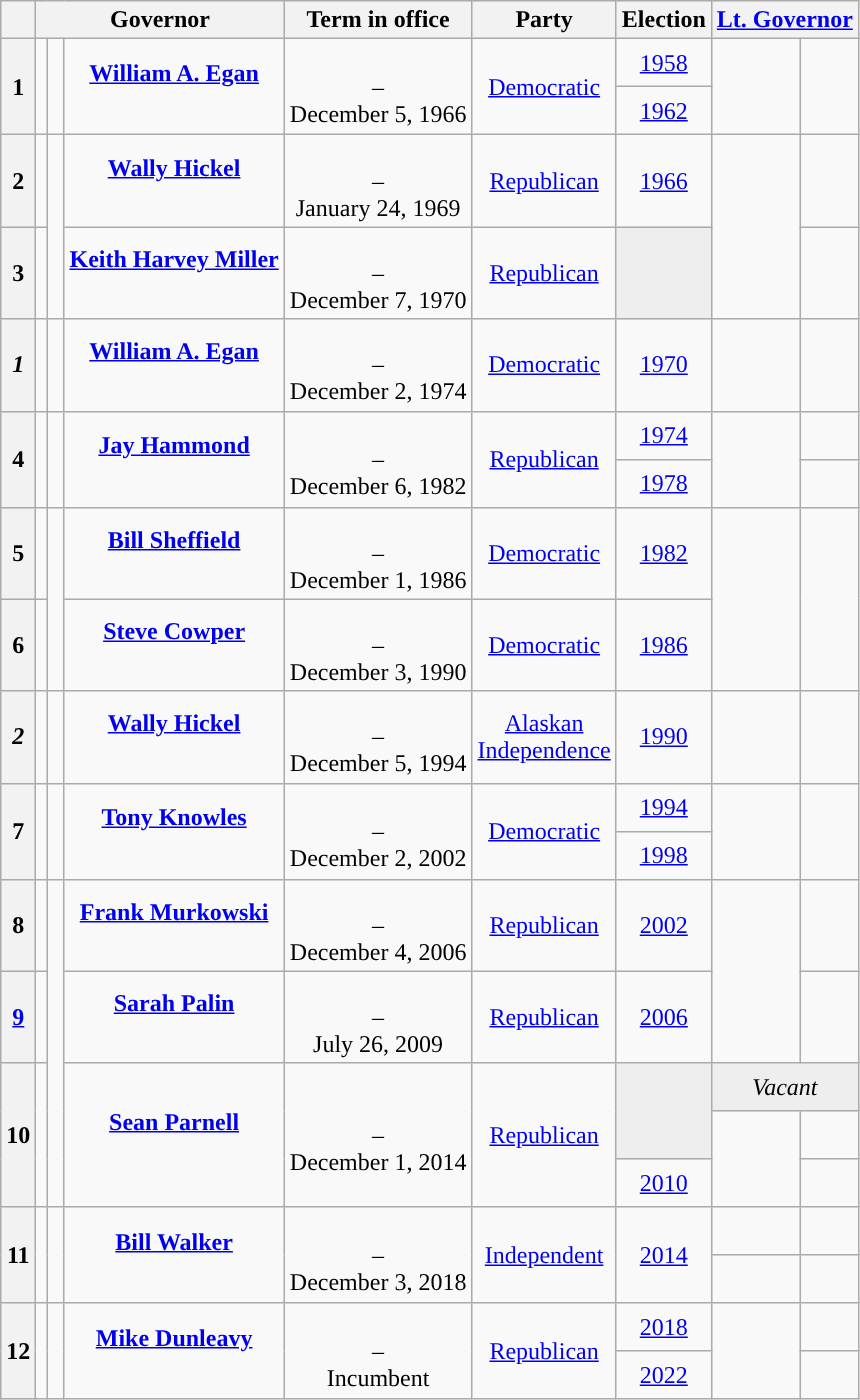<table class="wikitable sortable mw-collapsible sticky-header-multi" style="text-align:center;">
<tr>
<th scope="col" data-sort-type="number"></th>
<th scope="colgroup" colspan="3">Governor</th>
<th scope="col">Term in office</th>
<th scope="col">Party</th>
<th scope="col">Election</th>
<th scope="colgroup" colspan="2"><a href='#'>Lt. Governor</a></th>
</tr>
<tr style="height:2em;">
<th rowspan="2" scope="rowgroup">1</th>
<td rowspan="2" data-sort-value="Egan, William"></td>
<td rowspan="2" style="background: "> </td>
<td rowspan="2"><strong><a href='#'>William A. Egan</a></strong><br><br></td>
<td rowspan="2"><br>–<br>December 5, 1966<br></td>
<td rowspan="2"><a href='#'>Democratic</a></td>
<td><a href='#'>1958</a></td>
<td rowspan="2" style="background:"> </td>
<td rowspan="2"></td>
</tr>
<tr style="height:2em;">
<td><a href='#'>1962</a></td>
</tr>
<tr style="height:2em;">
<th scope="row">2</th>
<td data-sort-value="Hickel, Wally"></td>
<td rowspan="2" style="color:inherit;background: "></td>
<td><strong><a href='#'>Wally Hickel</a></strong><br><br></td>
<td><br>–<br>January 24, 1969<br></td>
<td><a href='#'>Republican</a></td>
<td><a href='#'>1966</a></td>
<td rowspan="2" style="color:inherit;background: "></td>
<td></td>
</tr>
<tr style="height:2em;">
<th scope="row">3</th>
<td data-sort-value="Miller, Keith"></td>
<td><strong><a href='#'>Keith Harvey Miller</a></strong><br><br></td>
<td><br>–<br>December 7, 1970<br></td>
<td><a href='#'>Republican</a></td>
<td style="background:#EEEEEE;"></td>
<td></td>
</tr>
<tr style="height:2em;">
<th scope="row"><em>1</em></th>
<td data-sort-value="Egan, William"></td>
<td style="color:inherit;background: "></td>
<td><strong><a href='#'>William A. Egan</a></strong><br><br></td>
<td><br>–<br>December 2, 1974<br></td>
<td><a href='#'>Democratic</a></td>
<td><a href='#'>1970</a></td>
<td style="color:inherit;background: "></td>
<td></td>
</tr>
<tr style="height:2em;">
<th rowspan="2" scope="rowgroup">4</th>
<td rowspan="2" data-sort-value="Hammond, Jay"></td>
<td rowspan="2" style="color:inherit;background: "></td>
<td rowspan="2"><strong><a href='#'>Jay Hammond</a></strong><br><br></td>
<td rowspan="2"><br>–<br>December 6, 1982<br></td>
<td rowspan="2"><a href='#'>Republican</a></td>
<td><a href='#'>1974</a></td>
<td rowspan="2" style="color:inherit;background: "></td>
<td></td>
</tr>
<tr style="height:2em;">
<td><a href='#'>1978</a></td>
<td></td>
</tr>
<tr style="height:2em;">
<th scope="row">5</th>
<td data-sort-value="Sheffield, Bill"></td>
<td rowspan="2" style="color:inherit;background: "></td>
<td><strong><a href='#'>Bill Sheffield</a></strong><br><br></td>
<td><br>–<br>December 1, 1986<br></td>
<td><a href='#'>Democratic</a></td>
<td><a href='#'>1982</a></td>
<td rowspan="2" style="color:inherit;background: "></td>
<td rowspan="2"></td>
</tr>
<tr style="height:2em;">
<th scope="row">6</th>
<td data-sort-value="Cowper, Steve"></td>
<td><strong><a href='#'>Steve Cowper</a></strong><br><br></td>
<td><br>–<br>December 3, 1990<br></td>
<td><a href='#'>Democratic</a></td>
<td><a href='#'>1986</a></td>
</tr>
<tr style="height:2em;">
<th scope="row"><em>2</em></th>
<td data-sort-value="Hickel, Wally"></td>
<td style="color:inherit;background:"></td>
<td><strong><a href='#'>Wally Hickel</a></strong><br><br></td>
<td><br>–<br>December 5, 1994<br></td>
<td><a href='#'>Alaskan<br>Independence</a></td>
<td><a href='#'>1990</a></td>
<td style="color:inherit;background:"></td>
<td></td>
</tr>
<tr style="height:2em;">
<th rowspan="2" scope="rowgroup">7</th>
<td rowspan="2" data-sort-value="Knowles, Tony"></td>
<td rowspan="2" style="color:inherit;background: "></td>
<td rowspan="2"><strong><a href='#'>Tony Knowles</a></strong><br><br></td>
<td rowspan="2"><br>–<br>December 2, 2002<br></td>
<td rowspan="2"><a href='#'>Democratic</a></td>
<td><a href='#'>1994</a></td>
<td rowspan="2" style="color:inherit;background: "></td>
<td rowspan="2"></td>
</tr>
<tr style="height:2em;">
<td><a href='#'>1998</a></td>
</tr>
<tr style="height:2em;">
<th scope="row">8</th>
<td data-sort-value="Murkowski, Frank"></td>
<td rowspan="5" style="color:inherit;background: "></td>
<td><strong><a href='#'>Frank Murkowski</a></strong><br><br></td>
<td><br>–<br>December 4, 2006<br></td>
<td><a href='#'>Republican</a></td>
<td><a href='#'>2002</a></td>
<td rowspan="2" style="color:inherit;background: "></td>
<td></td>
</tr>
<tr style="height:2em;">
<th scope="row"><a href='#'>9</a></th>
<td data-sort-value="Palin, Sarah"></td>
<td><strong><a href='#'>Sarah Palin</a></strong><br><br></td>
<td><br>–<br>July 26, 2009<br></td>
<td><a href='#'>Republican</a></td>
<td><a href='#'>2006</a></td>
<td></td>
</tr>
<tr style="height:2em;">
<th rowspan="3" scope="rowgroup">10</th>
<td rowspan="3" data-sort-value="Parnell, Sean"></td>
<td rowspan="3"><strong><a href='#'>Sean Parnell</a></strong><br><br></td>
<td rowspan="3"><br>–<br>December 1, 2014<br></td>
<td rowspan="3"><a href='#'>Republican</a></td>
<td rowspan="2" style="background:#EEEEEE;"></td>
<td colspan="2" style="background:#EEEEEE;"><em>Vacant</em></td>
</tr>
<tr style="height:2em;">
<td rowspan="2" style="color:inherit;background: "></td>
<td><br></td>
</tr>
<tr style="height:2em;">
<td><a href='#'>2010</a></td>
<td></td>
</tr>
<tr style="height:2em;">
<th rowspan="2" scope="rowgroup">11</th>
<td rowspan="2" data-sort-value="Walker, Bill"></td>
<td rowspan="2" style="color:inherit;background:"></td>
<td rowspan="2"><strong><a href='#'>Bill Walker</a></strong><br><br></td>
<td rowspan="2"><br>–<br>December 3, 2018<br></td>
<td rowspan="2"><a href='#'>Independent</a></td>
<td rowspan="2"><a href='#'>2014</a></td>
<td style="color:inherit;background: "></td>
<td><br></td>
</tr>
<tr style="height:2em;">
<td style="color:inherit;background: "></td>
<td></td>
</tr>
<tr style="height:2em;">
<th rowspan="2" scope="rowgroup">12</th>
<td rowspan="2" data-sort-value="Dunleavy, Mike"></td>
<td rowspan="2" style="color:inherit;background:"></td>
<td rowspan="2"><strong><a href='#'>Mike Dunleavy</a></strong><br><br></td>
<td rowspan="2"><br>–<br>Incumbent</td>
<td rowspan="2"><a href='#'>Republican</a></td>
<td><a href='#'>2018</a></td>
<td rowspan="2" style="color:inherit;background:"></td>
<td></td>
</tr>
<tr style="height:2em;">
<td><a href='#'>2022</a></td>
<td></td>
</tr>
</table>
